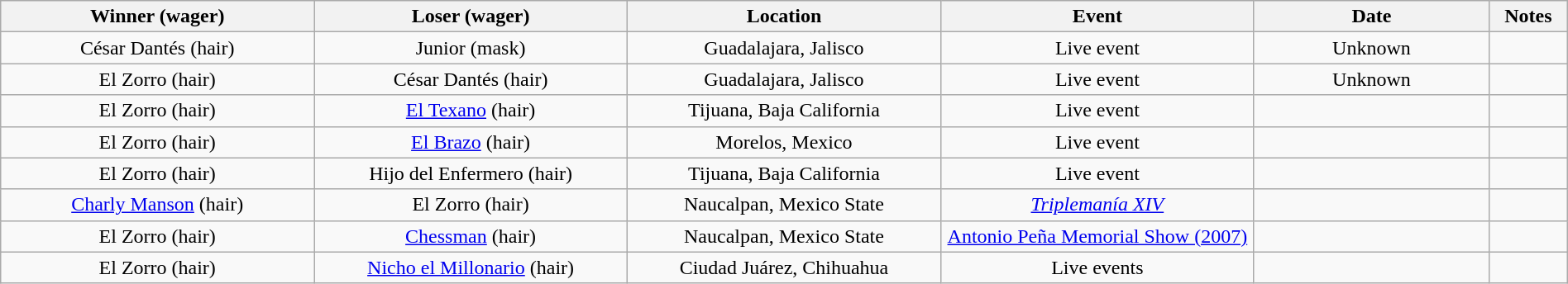<table class="wikitable sortable" width=100%  style="text-align: center">
<tr>
<th width=20% scope="col">Winner (wager)</th>
<th width=20% scope="col">Loser (wager)</th>
<th width=20% scope="col">Location</th>
<th width=20% scope="col">Event</th>
<th width=15% scope="col">Date</th>
<th class="unsortable" width=5% scope="col">Notes</th>
</tr>
<tr>
<td>César Dantés (hair)</td>
<td>Junior (mask)</td>
<td>Guadalajara, Jalisco</td>
<td>Live event</td>
<td>Unknown</td>
<td> </td>
</tr>
<tr>
<td>El Zorro (hair)</td>
<td>César Dantés (hair)</td>
<td>Guadalajara, Jalisco</td>
<td>Live event</td>
<td>Unknown</td>
<td> </td>
</tr>
<tr>
<td>El Zorro (hair)</td>
<td><a href='#'>El Texano</a> (hair)</td>
<td>Tijuana, Baja California</td>
<td>Live event</td>
<td></td>
<td></td>
</tr>
<tr>
<td>El Zorro (hair)</td>
<td><a href='#'>El Brazo</a> (hair)</td>
<td>Morelos, Mexico</td>
<td>Live event</td>
<td></td>
<td> </td>
</tr>
<tr>
<td>El Zorro (hair)</td>
<td>Hijo del Enfermero (hair)</td>
<td>Tijuana, Baja California</td>
<td>Live event</td>
<td></td>
<td> </td>
</tr>
<tr>
<td><a href='#'>Charly Manson</a> (hair)</td>
<td>El Zorro (hair)</td>
<td>Naucalpan, Mexico State</td>
<td><em><a href='#'>Triplemanía XIV</a></em></td>
<td></td>
<td></td>
</tr>
<tr>
<td>El Zorro (hair)</td>
<td><a href='#'>Chessman</a> (hair)</td>
<td>Naucalpan, Mexico State</td>
<td><a href='#'>Antonio Peña Memorial Show (2007)</a></td>
<td></td>
<td></td>
</tr>
<tr>
<td>El Zorro (hair)</td>
<td><a href='#'>Nicho el Millonario</a> (hair)</td>
<td>Ciudad Juárez, Chihuahua</td>
<td>Live events</td>
<td></td>
<td></td>
</tr>
</table>
